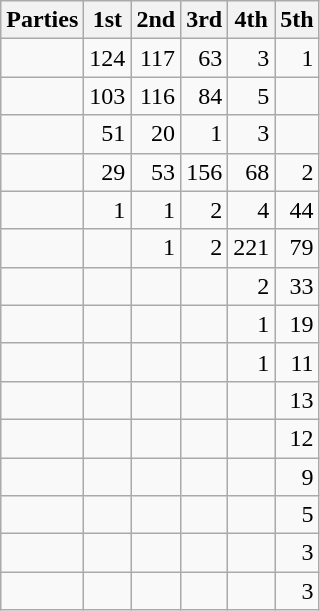<table class="wikitable" style="text-align:right;">
<tr>
<th style="text-align:left;">Parties</th>
<th>1st</th>
<th>2nd</th>
<th>3rd</th>
<th>4th</th>
<th>5th</th>
</tr>
<tr>
<td style="text-align:left;"></td>
<td>124</td>
<td>117</td>
<td>63</td>
<td>3</td>
<td>1</td>
</tr>
<tr>
<td style="text-align:left;"></td>
<td>103</td>
<td>116</td>
<td>84</td>
<td>5</td>
<td></td>
</tr>
<tr>
<td style="text-align:left;"></td>
<td>51</td>
<td>20</td>
<td>1</td>
<td>3</td>
<td></td>
</tr>
<tr>
<td style="text-align:left;"></td>
<td>29</td>
<td>53</td>
<td>156</td>
<td>68</td>
<td>2</td>
</tr>
<tr>
<td style="text-align:left;"></td>
<td>1</td>
<td>1</td>
<td>2</td>
<td>4</td>
<td>44</td>
</tr>
<tr>
<td style="text-align:left;"></td>
<td></td>
<td>1</td>
<td>2</td>
<td>221</td>
<td>79</td>
</tr>
<tr>
<td style="text-align:left;"></td>
<td></td>
<td></td>
<td></td>
<td>2</td>
<td>33</td>
</tr>
<tr>
<td style="text-align:left;"></td>
<td></td>
<td></td>
<td></td>
<td>1</td>
<td>19</td>
</tr>
<tr>
<td style="text-align:left;"></td>
<td></td>
<td></td>
<td></td>
<td>1</td>
<td>11</td>
</tr>
<tr>
<td style="text-align:left;"></td>
<td></td>
<td></td>
<td></td>
<td></td>
<td>13</td>
</tr>
<tr>
<td style="text-align:left;"></td>
<td></td>
<td></td>
<td></td>
<td></td>
<td>12</td>
</tr>
<tr>
<td style="text-align:left;"></td>
<td></td>
<td></td>
<td></td>
<td></td>
<td>9</td>
</tr>
<tr>
<td style="text-align:left;"></td>
<td></td>
<td></td>
<td></td>
<td></td>
<td>5</td>
</tr>
<tr>
<td style="text-align:left;"></td>
<td></td>
<td></td>
<td></td>
<td></td>
<td>3</td>
</tr>
<tr>
<td style="text-align:left;"></td>
<td></td>
<td></td>
<td></td>
<td></td>
<td>3</td>
</tr>
</table>
